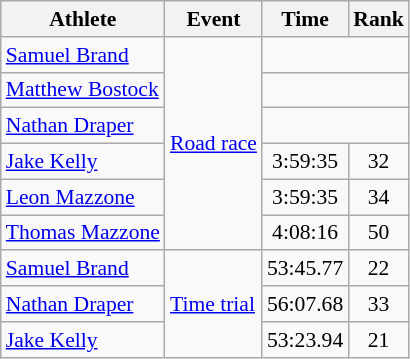<table class=wikitable style="font-size:90%;">
<tr>
<th>Athlete</th>
<th>Event</th>
<th>Time</th>
<th>Rank</th>
</tr>
<tr align=center>
<td align=left><a href='#'>Samuel Brand</a></td>
<td align=left rowspan=6><a href='#'>Road race</a></td>
<td colspan=2></td>
</tr>
<tr align=center>
<td align=left><a href='#'>Matthew Bostock</a></td>
<td colspan=2></td>
</tr>
<tr align=center>
<td align=left><a href='#'>Nathan Draper</a></td>
<td colspan=2></td>
</tr>
<tr align=center>
<td align=left><a href='#'>Jake Kelly</a></td>
<td>3:59:35</td>
<td>32</td>
</tr>
<tr align=center>
<td align=left><a href='#'>Leon Mazzone</a></td>
<td>3:59:35</td>
<td>34</td>
</tr>
<tr align=center>
<td align=left><a href='#'>Thomas Mazzone</a></td>
<td>4:08:16</td>
<td>50</td>
</tr>
<tr align=center>
<td align=left><a href='#'>Samuel Brand</a></td>
<td align=left rowspan=3><a href='#'>Time trial</a></td>
<td>53:45.77</td>
<td>22</td>
</tr>
<tr align=center>
<td align=left><a href='#'>Nathan Draper</a></td>
<td>56:07.68</td>
<td>33</td>
</tr>
<tr align=center>
<td align=left><a href='#'>Jake Kelly</a></td>
<td>53:23.94</td>
<td>21</td>
</tr>
</table>
